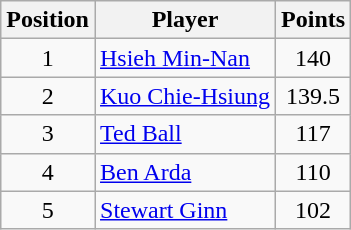<table class=wikitable>
<tr>
<th>Position</th>
<th>Player</th>
<th>Points</th>
</tr>
<tr>
<td align=center>1</td>
<td> <a href='#'>Hsieh Min-Nan</a></td>
<td align=center>140</td>
</tr>
<tr>
<td align=center>2</td>
<td> <a href='#'>Kuo Chie-Hsiung</a></td>
<td align=center>139.5</td>
</tr>
<tr>
<td align=center>3</td>
<td> <a href='#'>Ted Ball</a></td>
<td align=center>117</td>
</tr>
<tr>
<td align=center>4</td>
<td> <a href='#'>Ben Arda</a></td>
<td align=center>110</td>
</tr>
<tr>
<td align=center>5</td>
<td> <a href='#'>Stewart Ginn</a></td>
<td align=center>102</td>
</tr>
</table>
